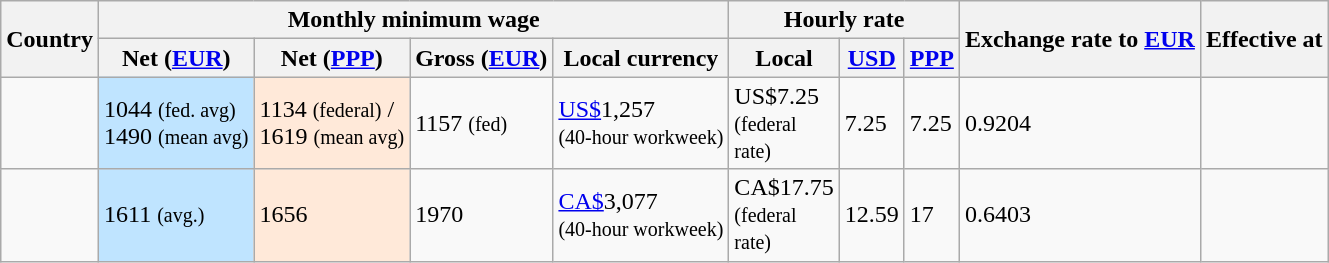<table class="wikitable sortable mw-datatable sort-under">
<tr>
<th rowspan="2">Country</th>
<th colspan="4">Monthly minimum wage</th>
<th colspan="3">Hourly rate</th>
<th rowspan="2" data-sort-type="number">Exchange rate to <a href='#'>EUR</a></th>
<th rowspan="2">Effective at</th>
</tr>
<tr>
<th data-sort-type="number">Net (<a href='#'>EUR</a>)</th>
<th data-sort-type="number">Net (<a href='#'>PPP</a>)</th>
<th data-sort-type="number">Gross (<a href='#'>EUR</a>)</th>
<th style="width:6pt;" data-sort-type="number">Local currency</th>
<th style="width:3pt;" data-sort-type="number">Local</th>
<th style="width:3pt;" data-sort-type="number"><a href='#'>USD</a></th>
<th style="width:3pt;" data-sort-type="number"><a href='#'>PPP</a></th>
</tr>
<tr>
<td></td>
<td style="background:#bfe4ff;"nowrap>1044 <small>(fed. avg)</small><br> 1490 <small>(mean avg)</small></td>
<td style="background:#ffe9d9;"nowrap>1134 <small>(federal)</small> /<br> 1619 <small>(mean avg)</small></td>
<td nowrap> 1157 <small>(fed)</small></td>
<td nowrap><a href='#'>US$</a>1,257<br><small>(40-hour workweek)</small></td>
<td>US$7.25 <small>(federal rate)</small></td>
<td>7.25</td>
<td>7.25</td>
<td>0.9204</td>
<td></td>
</tr>
<tr>
<td></td>
<td style="background:#bfe4ff;">1611 <small>(avg.)</small></td>
<td style="background:#ffe9d9;">1656</td>
<td> 1970</td>
<td><a href='#'>CA$</a>3,077<br><small>(40-hour workweek)</small></td>
<td>CA$17.75 <small>(federal rate)</small></td>
<td>12.59</td>
<td>17</td>
<td>0.6403</td>
<td></td>
</tr>
</table>
